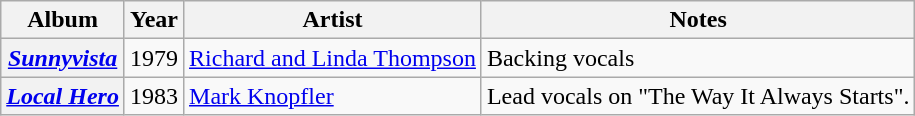<table class="wikitable plainrowheaders">
<tr>
<th scope="col">Album</th>
<th scope="col">Year</th>
<th scope="col">Artist</th>
<th scope="col">Notes</th>
</tr>
<tr>
<th scope="row"><em><a href='#'>Sunnyvista</a></em></th>
<td>1979</td>
<td><a href='#'>Richard and Linda Thompson</a></td>
<td>Backing vocals</td>
</tr>
<tr>
<th scope="row"><em><a href='#'>Local Hero</a></em></th>
<td>1983</td>
<td><a href='#'>Mark Knopfler</a></td>
<td>Lead vocals on "The Way It Always Starts".</td>
</tr>
</table>
